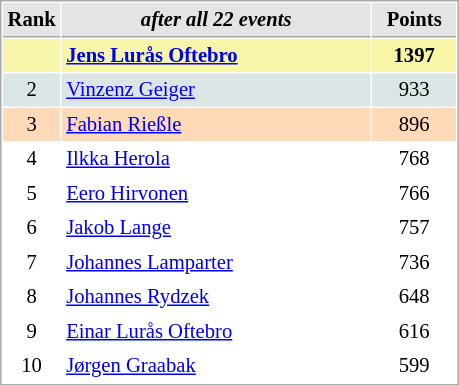<table cellspacing="1" cellpadding="3" style="border:1px solid #AAAAAA;font-size:86%">
<tr style="background-color: #E4E4E4;">
<th style="border-bottom:1px solid #AAAAAA; width: 10px;">Rank</th>
<th style="border-bottom:1px solid #AAAAAA; width: 200px;"><em>after all 22 events</em></th>
<th style="border-bottom:1px solid #AAAAAA; width: 50px;">Points</th>
</tr>
<tr style="background:#f7f6a8;">
<td align=center></td>
<td><strong> <a href='#'>Jens Lurås Oftebro</a></strong></td>
<td align=center><strong>1397</strong></td>
</tr>
<tr style="background:#dce5e5;">
<td align=center>2</td>
<td> <a href='#'>Vinzenz Geiger</a></td>
<td align=center>933</td>
</tr>
<tr style="background:#ffdab9;">
<td align=center>3</td>
<td> <a href='#'>Fabian Rießle</a></td>
<td align=center>896</td>
</tr>
<tr>
<td align=center>4</td>
<td> <a href='#'>Ilkka Herola</a></td>
<td align=center>768</td>
</tr>
<tr>
<td align=center>5</td>
<td> <a href='#'>Eero Hirvonen</a></td>
<td align=center>766</td>
</tr>
<tr>
<td align=center>6</td>
<td> <a href='#'>Jakob Lange</a></td>
<td align=center>757</td>
</tr>
<tr>
<td align=center>7</td>
<td> <a href='#'>Johannes Lamparter</a></td>
<td align=center>736</td>
</tr>
<tr>
<td align=center>8</td>
<td> <a href='#'>Johannes Rydzek</a></td>
<td align=center>648</td>
</tr>
<tr>
<td align=center>9</td>
<td> <a href='#'>Einar Lurås Oftebro</a></td>
<td align=center>616</td>
</tr>
<tr>
<td align=center>10</td>
<td> <a href='#'>Jørgen Graabak</a></td>
<td align=center>599</td>
</tr>
</table>
